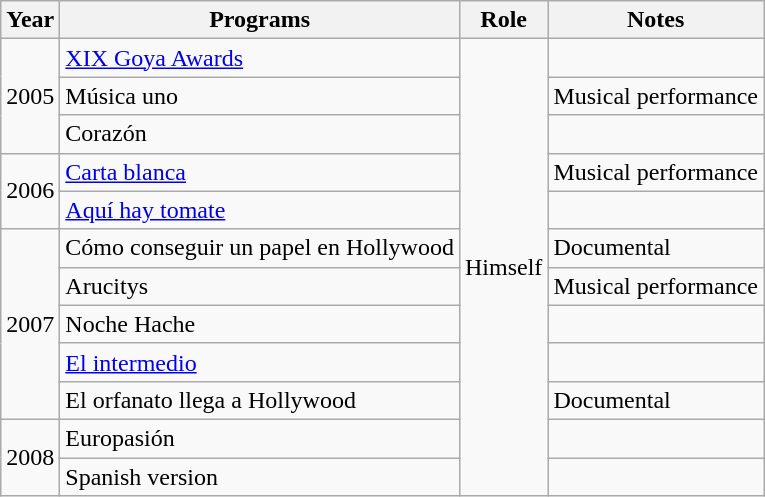<table class="wikitable">
<tr>
<th>Year</th>
<th>Programs</th>
<th>Role</th>
<th>Notes</th>
</tr>
<tr>
<td rowspan=3>2005</td>
<td><em><a href='#'></em>XIX Goya Awards<em></a></td>
<td rowspan=12>Himself</td>
<td></td>
</tr>
<tr>
<td></em>Música uno<em></td>
<td>Musical performance</td>
</tr>
<tr>
<td></em>Corazón<em></td>
<td></td>
</tr>
<tr>
<td rowspan=2>2006</td>
<td></em><a href='#'>Carta blanca</a><em></td>
<td>Musical performance</td>
</tr>
<tr>
<td></em><a href='#'>Aquí hay tomate</a><em></td>
<td></td>
</tr>
<tr>
<td rowspan=5>2007</td>
<td></em>Cómo conseguir un papel en Hollywood<em></td>
<td>Documental</td>
</tr>
<tr>
<td></em>Arucitys<em></td>
<td>Musical performance</td>
</tr>
<tr>
<td></em>Noche Hache<em></td>
<td></td>
</tr>
<tr>
<td></em><a href='#'>El intermedio</a><em></td>
<td></td>
</tr>
<tr>
<td></em>El orfanato llega a Hollywood<em></td>
<td>Documental</td>
</tr>
<tr>
<td rowspan=2>2008</td>
<td></em>Europasión<em></td>
<td></td>
</tr>
<tr>
<td></em>Spanish version<em></td>
<td></td>
</tr>
</table>
